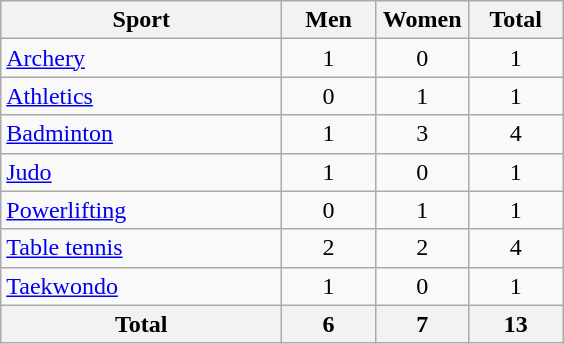<table class="wikitable sortable" style="text-align:center;">
<tr>
<th width=180>Sport</th>
<th width=55>Men</th>
<th width=55>Women</th>
<th width=55>Total</th>
</tr>
<tr>
<td align=left><a href='#'>Archery</a></td>
<td>1</td>
<td>0</td>
<td>1</td>
</tr>
<tr>
<td align=left><a href='#'>Athletics</a></td>
<td>0</td>
<td>1</td>
<td>1</td>
</tr>
<tr>
<td align=left><a href='#'>Badminton</a></td>
<td>1</td>
<td>3</td>
<td>4</td>
</tr>
<tr>
<td align=left><a href='#'>Judo</a></td>
<td>1</td>
<td>0</td>
<td>1</td>
</tr>
<tr>
<td align=left><a href='#'>Powerlifting</a></td>
<td>0</td>
<td>1</td>
<td>1</td>
</tr>
<tr>
<td align=left><a href='#'>Table tennis</a></td>
<td>2</td>
<td>2</td>
<td>4</td>
</tr>
<tr>
<td align=left><a href='#'>Taekwondo</a></td>
<td>1</td>
<td>0</td>
<td>1</td>
</tr>
<tr>
<th>Total</th>
<th>6</th>
<th>7</th>
<th>13</th>
</tr>
</table>
